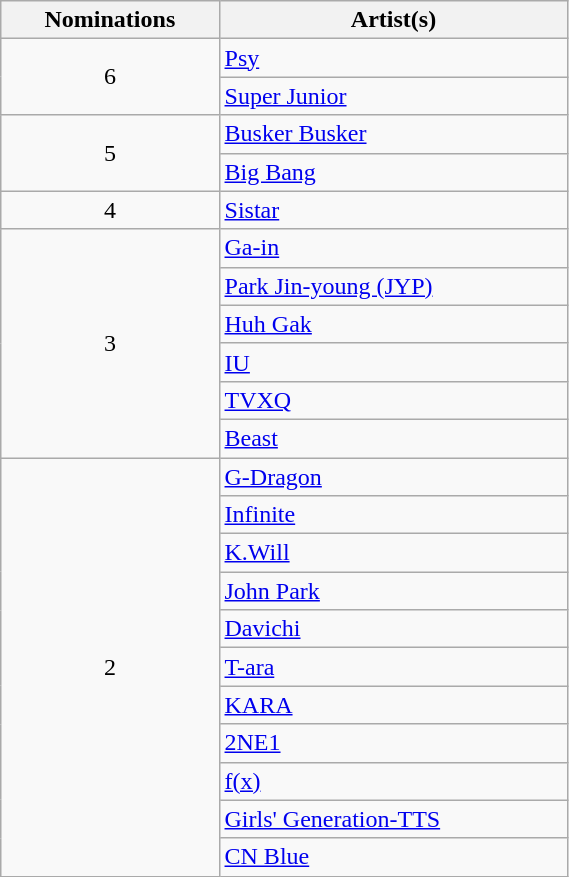<table class="wikitable"  style="width:30%;">
<tr>
<th scope="col">Nominations</th>
<th scope="col">Artist(s)</th>
</tr>
<tr>
<td align=center rowspan=2>6</td>
<td><a href='#'>Psy</a></td>
</tr>
<tr>
<td><a href='#'>Super Junior</a></td>
</tr>
<tr>
<td align=center rowspan=2>5</td>
<td><a href='#'>Busker Busker</a></td>
</tr>
<tr>
<td><a href='#'>Big Bang</a></td>
</tr>
<tr>
<td align=center>4</td>
<td><a href='#'>Sistar</a></td>
</tr>
<tr>
<td align=center rowspan=6>3</td>
<td><a href='#'>Ga-in</a></td>
</tr>
<tr>
<td><a href='#'>Park Jin-young (JYP)</a></td>
</tr>
<tr>
<td><a href='#'>Huh Gak</a></td>
</tr>
<tr>
<td><a href='#'>IU</a></td>
</tr>
<tr>
<td><a href='#'>TVXQ</a></td>
</tr>
<tr>
<td><a href='#'>Beast</a></td>
</tr>
<tr>
<td align=center rowspan=11>2</td>
<td><a href='#'>G-Dragon</a></td>
</tr>
<tr>
<td><a href='#'>Infinite</a></td>
</tr>
<tr>
<td><a href='#'>K.Will</a></td>
</tr>
<tr>
<td><a href='#'>John Park</a></td>
</tr>
<tr>
<td><a href='#'>Davichi</a></td>
</tr>
<tr>
<td><a href='#'>T-ara</a></td>
</tr>
<tr>
<td><a href='#'>KARA</a></td>
</tr>
<tr>
<td><a href='#'>2NE1</a></td>
</tr>
<tr>
<td><a href='#'>f(x)</a></td>
</tr>
<tr>
<td><a href='#'>Girls' Generation-TTS</a></td>
</tr>
<tr>
<td><a href='#'>CN Blue</a></td>
</tr>
</table>
